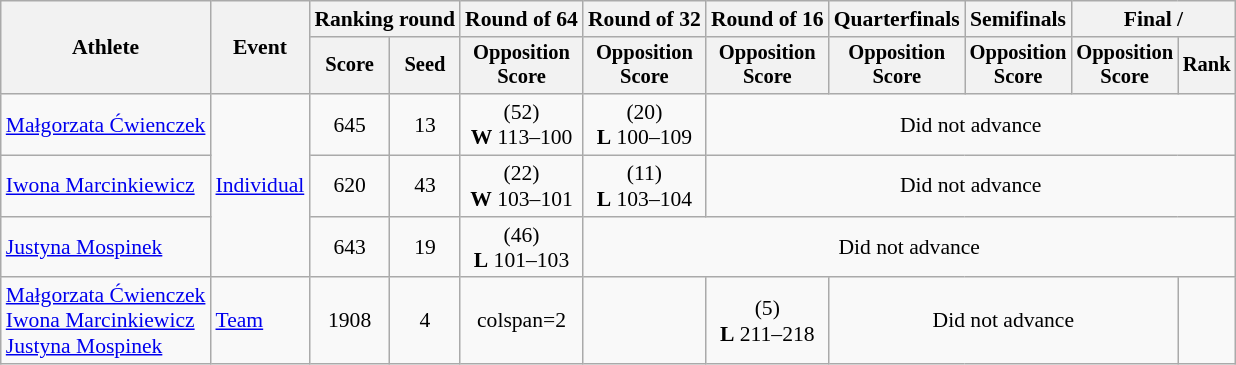<table class="wikitable" style="font-size:90%">
<tr>
<th rowspan="2">Athlete</th>
<th rowspan="2">Event</th>
<th colspan="2">Ranking round</th>
<th>Round of 64</th>
<th>Round of 32</th>
<th>Round of 16</th>
<th>Quarterfinals</th>
<th>Semifinals</th>
<th colspan="2">Final / </th>
</tr>
<tr style="font-size:95%">
<th>Score</th>
<th>Seed</th>
<th>Opposition<br>Score</th>
<th>Opposition<br>Score</th>
<th>Opposition<br>Score</th>
<th>Opposition<br>Score</th>
<th>Opposition<br>Score</th>
<th>Opposition<br>Score</th>
<th>Rank</th>
</tr>
<tr align=center>
<td align=left><a href='#'>Małgorzata Ćwienczek</a></td>
<td align=left rowspan=3><a href='#'>Individual</a></td>
<td>645</td>
<td>13</td>
<td> (52)<br><strong>W</strong> 113–100</td>
<td> (20)<br><strong>L</strong> 100–109</td>
<td colspan=5>Did not advance</td>
</tr>
<tr align=center>
<td align=left><a href='#'>Iwona Marcinkiewicz</a></td>
<td>620</td>
<td>43</td>
<td> (22)<br><strong>W</strong> 103–101</td>
<td> (11)<br><strong>L</strong> 103–104</td>
<td colspan=5>Did not advance</td>
</tr>
<tr align=center>
<td align=left><a href='#'>Justyna Mospinek</a></td>
<td>643</td>
<td>19</td>
<td> (46)<br><strong>L</strong> 101–103</td>
<td colspan=6>Did not advance</td>
</tr>
<tr align=center>
<td align=left><a href='#'>Małgorzata Ćwienczek</a><br><a href='#'>Iwona Marcinkiewicz</a><br><a href='#'>Justyna Mospinek</a></td>
<td align=left><a href='#'>Team</a></td>
<td>1908</td>
<td>4</td>
<td>colspan=2 </td>
<td></td>
<td> (5)<br><strong>L</strong> 211–218</td>
<td colspan=3>Did not advance</td>
</tr>
</table>
